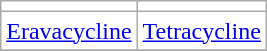<table align="center"  class="wikitable" style="background-color:white;">
<tr>
<td></td>
<td valign="top"></td>
</tr>
<tr>
<td><a href='#'>Eravacycline</a></td>
<td><a href='#'>Tetracycline</a></td>
</tr>
<tr>
</tr>
</table>
